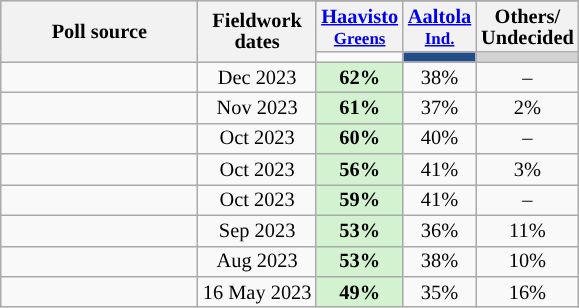<table class="wikitable mw-collapsible mw-collapsed" style="text-align:center;font-size:85%;line-height:14px;">
<tr bgcolor="lightgray">
<th rowspan="3" style="width:125px;">Poll source</th>
<th rowspan="3">Fieldwork<br>dates</th>
</tr>
<tr>
<th><a href='#'>Haavisto</a><br><small><a href='#'>Greens</a></small></th>
<th><a href='#'>Aaltola</a><br><small><a href='#'>Ind.</a></small></th>
<th>Others/<br>Undecided</th>
</tr>
<tr>
<td></td>
<td bgcolor="#214E89"></td>
<td bgcolor="lightgray"></td>
</tr>
<tr>
<td></td>
<td>Dec 2023</td>
<td style="background:#D3F2D0"><strong>62%</strong></td>
<td>38%</td>
<td>–</td>
</tr>
<tr>
<td></td>
<td>Nov 2023</td>
<td style="background:#D3F2D0"><strong>61%</strong></td>
<td>37%</td>
<td>2%</td>
</tr>
<tr>
<td></td>
<td>Oct 2023</td>
<td style="background:#D3F2D0"><strong>60%</strong></td>
<td>40%</td>
<td>–</td>
</tr>
<tr>
<td></td>
<td>Oct 2023</td>
<td style="background:#D3F2D0"><strong>56%</strong></td>
<td>41%</td>
<td>3%</td>
</tr>
<tr>
<td></td>
<td>Oct 2023</td>
<td style="background:#D3F2D0"><strong>59%</strong></td>
<td>41%</td>
<td>–</td>
</tr>
<tr>
<td></td>
<td>Sep 2023</td>
<td style="background:#D3F2D0"><strong>53%</strong></td>
<td>36%</td>
<td>11%</td>
</tr>
<tr>
<td></td>
<td>Aug 2023</td>
<td style="background:#D3F2D0"><strong>53%</strong></td>
<td>38%</td>
<td>10%</td>
</tr>
<tr>
<td></td>
<td>16 May 2023</td>
<td style="background:#D3F2D0"><strong>49%</strong></td>
<td>35%</td>
<td>16%</td>
</tr>
</table>
